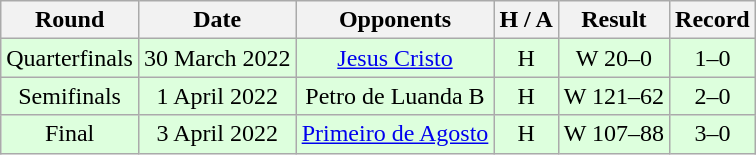<table class="wikitable" style="text-align:center">
<tr>
<th>Round</th>
<th>Date</th>
<th>Opponents</th>
<th>H / A</th>
<th>Result</th>
<th>Record</th>
</tr>
<tr bgcolor="#dfd">
<td>Quarterfinals</td>
<td>30 March 2022</td>
<td><a href='#'>Jesus Cristo</a></td>
<td>H</td>
<td>W 20–0</td>
<td>1–0</td>
</tr>
<tr bgcolor="#dfd">
<td>Semifinals</td>
<td>1 April 2022</td>
<td>Petro de Luanda B</td>
<td>H</td>
<td>W 121–62</td>
<td>2–0</td>
</tr>
<tr bgcolor="#dfd">
<td>Final</td>
<td>3 April 2022</td>
<td><a href='#'> Primeiro de Agosto</a></td>
<td>H</td>
<td>W 107–88</td>
<td>3–0</td>
</tr>
</table>
